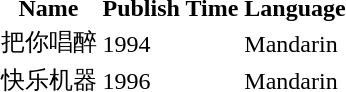<table Luo Qi's Albums>
<tr>
<th>Name</th>
<th>Publish Time</th>
<th>Language</th>
</tr>
<tr>
<td>把你唱醉</td>
<td>1994</td>
<td>Mandarin</td>
</tr>
<tr>
<td>快乐机器</td>
<td>1996</td>
<td>Mandarin</td>
</tr>
</table>
